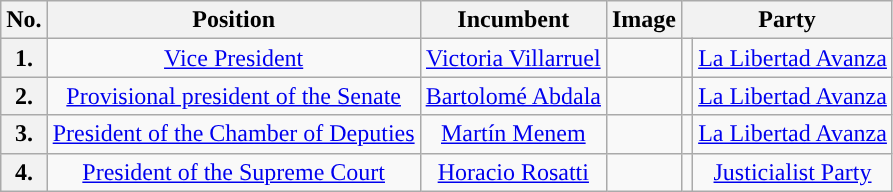<table class="wikitable" style="text-align:center;">
<tr>
<th>No.</th>
<th>Position</th>
<th>Incumbent</th>
<th>Image</th>
<th colspan="2">Party</th>
</tr>
<tr>
<th>1.</th>
<td><a href='#'>Vice President</a></td>
<td><a href='#'>Victoria Villarruel</a></td>
<td></td>
<td style="background:"></td>
<td><a href='#'>La Libertad Avanza</a></td>
</tr>
<tr>
<th>2.</th>
<td><a href='#'>Provisional president of the Senate</a></td>
<td><a href='#'>Bartolomé Abdala</a></td>
<td></td>
<td bgcolor=></td>
<td><a href='#'>La Libertad Avanza</a></td>
</tr>
<tr>
<th>3.</th>
<td><a href='#'>President of the Chamber of Deputies</a></td>
<td><a href='#'>Martín Menem</a></td>
<td></td>
<td bgcolor=></td>
<td><a href='#'>La Libertad Avanza</a></td>
</tr>
<tr>
<th>4.</th>
<td><a href='#'>President of the Supreme Court</a></td>
<td><a href='#'>Horacio Rosatti</a></td>
<td></td>
<td bgcolor=></td>
<td><a href='#'>Justicialist Party</a></td>
</tr>
</table>
